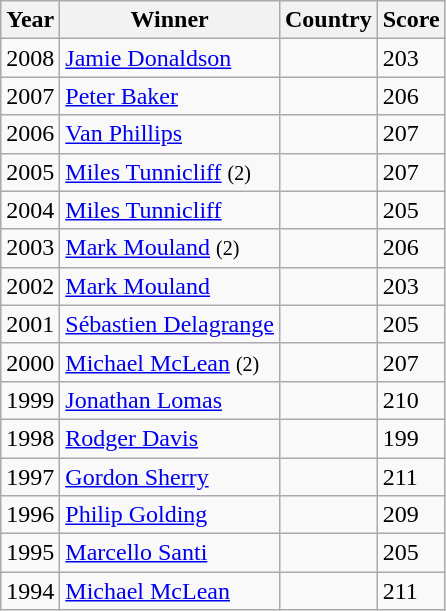<table class=wikitable>
<tr>
<th>Year</th>
<th>Winner</th>
<th>Country</th>
<th>Score</th>
</tr>
<tr>
<td>2008</td>
<td><a href='#'>Jamie Donaldson</a></td>
<td></td>
<td>203</td>
</tr>
<tr>
<td>2007</td>
<td><a href='#'>Peter Baker</a></td>
<td></td>
<td>206</td>
</tr>
<tr>
<td>2006</td>
<td><a href='#'>Van Phillips</a></td>
<td></td>
<td>207</td>
</tr>
<tr>
<td>2005</td>
<td><a href='#'>Miles Tunnicliff</a> <small>(2)</small></td>
<td></td>
<td>207</td>
</tr>
<tr>
<td>2004</td>
<td><a href='#'>Miles Tunnicliff</a></td>
<td></td>
<td>205</td>
</tr>
<tr>
<td>2003</td>
<td><a href='#'>Mark Mouland</a> <small>(2)</small></td>
<td></td>
<td>206</td>
</tr>
<tr>
<td>2002</td>
<td><a href='#'>Mark Mouland</a></td>
<td></td>
<td>203</td>
</tr>
<tr>
<td>2001</td>
<td><a href='#'>Sébastien Delagrange</a></td>
<td></td>
<td>205</td>
</tr>
<tr>
<td>2000</td>
<td><a href='#'>Michael McLean</a> <small>(2)</small></td>
<td></td>
<td>207</td>
</tr>
<tr>
<td>1999</td>
<td><a href='#'>Jonathan Lomas</a></td>
<td></td>
<td>210</td>
</tr>
<tr>
<td>1998</td>
<td><a href='#'>Rodger Davis</a></td>
<td></td>
<td>199</td>
</tr>
<tr>
<td>1997</td>
<td><a href='#'>Gordon Sherry</a></td>
<td></td>
<td>211</td>
</tr>
<tr>
<td>1996</td>
<td><a href='#'>Philip Golding</a></td>
<td></td>
<td>209</td>
</tr>
<tr>
<td>1995</td>
<td><a href='#'>Marcello Santi</a></td>
<td></td>
<td>205</td>
</tr>
<tr>
<td>1994</td>
<td><a href='#'>Michael McLean</a></td>
<td></td>
<td>211</td>
</tr>
</table>
